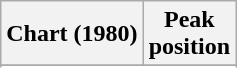<table class="wikitable sortable plainrowheaders" style="text-align:center">
<tr>
<th scope="col">Chart (1980)</th>
<th scope="col">Peak<br>position</th>
</tr>
<tr>
</tr>
<tr>
</tr>
<tr>
</tr>
<tr>
</tr>
<tr>
</tr>
<tr>
</tr>
</table>
